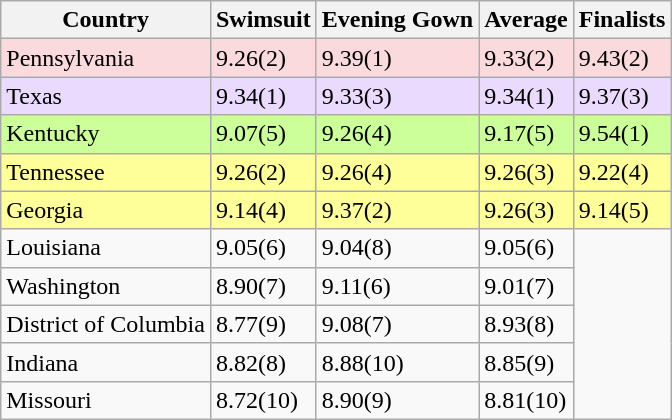<table class="wikitable sortable collapsible">
<tr>
<th>Country</th>
<th>Swimsuit</th>
<th>Evening Gown</th>
<th>Average</th>
<th>Finalists</th>
</tr>
<tr>
<td style="background-color:#FADADD;">Pennsylvania</td>
<td style="background-color:#FADADD;">9.26(2)</td>
<td style="background-color:#FADADD;">9.39(1)</td>
<td style="background-color:#FADADD;">9.33(2)</td>
<td style="background-color:#FADADD;">9.43(2)</td>
</tr>
<tr>
<td style="background-color:#eadafd;">Texas</td>
<td style="background-color:#eadafd;">9.34(1)</td>
<td style="background-color:#eadafd;">9.33(3)</td>
<td style="background-color:#eadafd;">9.34(1)</td>
<td style="background-color:#eadafd;">9.37(3)</td>
</tr>
<tr>
<td style="background-color:#ccff99;">Kentucky</td>
<td style="background-color:#ccff99;">9.07(5)</td>
<td style="background-color:#ccff99;">9.26(4)</td>
<td style="background-color:#ccff99;">9.17(5)</td>
<td style="background-color:#ccff99;">9.54(1)</td>
</tr>
<tr>
<td style="background-color:#ffff99;">Tennessee</td>
<td style="background-color:#ffff99;">9.26(2)</td>
<td style="background-color:#ffff99;">9.26(4)</td>
<td style="background-color:#ffff99;">9.26(3)</td>
<td style="background-color:#ffff99;">9.22(4)</td>
</tr>
<tr>
<td style="background-color:#ffff99;">Georgia</td>
<td style="background-color:#ffff99;">9.14(4)</td>
<td style="background-color:#ffff99;">9.37(2)</td>
<td style="background-color:#ffff99;">9.26(3)</td>
<td style="background-color:#ffff99;">9.14(5)</td>
</tr>
<tr>
<td>Louisiana</td>
<td>9.05(6)</td>
<td>9.04(8)</td>
<td>9.05(6)</td>
</tr>
<tr>
<td>Washington</td>
<td>8.90(7)</td>
<td>9.11(6)</td>
<td>9.01(7)</td>
</tr>
<tr>
<td>District of Columbia</td>
<td>8.77(9)</td>
<td>9.08(7)</td>
<td>8.93(8)</td>
</tr>
<tr>
<td>Indiana</td>
<td>8.82(8)</td>
<td>8.88(10)</td>
<td>8.85(9)</td>
</tr>
<tr>
<td>Missouri</td>
<td>8.72(10)</td>
<td>8.90(9)</td>
<td>8.81(10)</td>
</tr>
</table>
